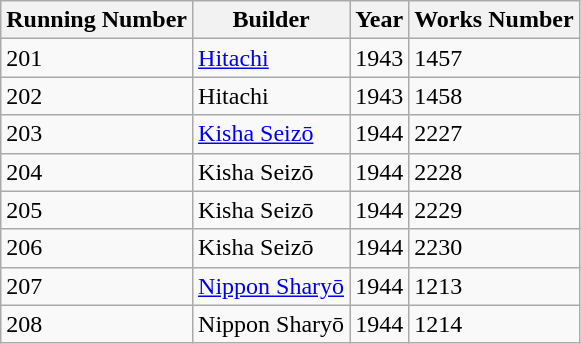<table class="wikitable">
<tr>
<th>Running Number</th>
<th>Builder</th>
<th>Year</th>
<th>Works Number</th>
</tr>
<tr>
<td>201</td>
<td><a href='#'>Hitachi</a></td>
<td>1943</td>
<td>1457</td>
</tr>
<tr>
<td>202</td>
<td>Hitachi</td>
<td>1943</td>
<td>1458</td>
</tr>
<tr>
<td>203</td>
<td><a href='#'>Kisha Seizō</a></td>
<td>1944</td>
<td>2227</td>
</tr>
<tr>
<td>204</td>
<td>Kisha Seizō</td>
<td>1944</td>
<td>2228</td>
</tr>
<tr>
<td>205</td>
<td>Kisha Seizō</td>
<td>1944</td>
<td>2229</td>
</tr>
<tr>
<td>206</td>
<td>Kisha Seizō</td>
<td>1944</td>
<td>2230</td>
</tr>
<tr>
<td>207</td>
<td><a href='#'>Nippon Sharyō</a></td>
<td>1944</td>
<td>1213</td>
</tr>
<tr>
<td>208</td>
<td>Nippon Sharyō</td>
<td>1944</td>
<td>1214</td>
</tr>
</table>
